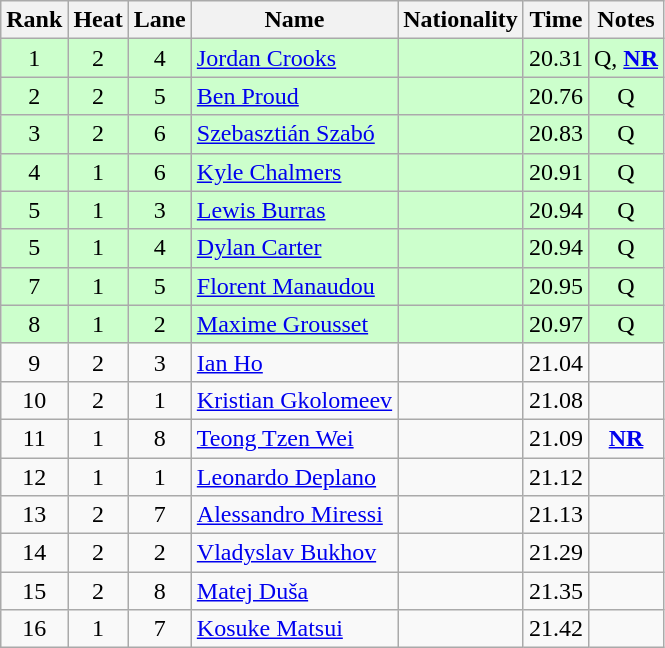<table class="wikitable sortable" style="text-align:center">
<tr>
<th>Rank</th>
<th>Heat</th>
<th>Lane</th>
<th>Name</th>
<th>Nationality</th>
<th>Time</th>
<th>Notes</th>
</tr>
<tr bgcolor=ccffcc>
<td>1</td>
<td>2</td>
<td>4</td>
<td align=left><a href='#'>Jordan Crooks</a></td>
<td align=left></td>
<td>20.31</td>
<td>Q, <strong><a href='#'>NR</a></strong></td>
</tr>
<tr bgcolor=ccffcc>
<td>2</td>
<td>2</td>
<td>5</td>
<td align=left><a href='#'>Ben Proud</a></td>
<td align=left></td>
<td>20.76</td>
<td>Q</td>
</tr>
<tr bgcolor=ccffcc>
<td>3</td>
<td>2</td>
<td>6</td>
<td align=left><a href='#'>Szebasztián Szabó</a></td>
<td align=left></td>
<td>20.83</td>
<td>Q</td>
</tr>
<tr bgcolor=ccffcc>
<td>4</td>
<td>1</td>
<td>6</td>
<td align=left><a href='#'>Kyle Chalmers</a></td>
<td align=left></td>
<td>20.91</td>
<td>Q</td>
</tr>
<tr bgcolor=ccffcc>
<td>5</td>
<td>1</td>
<td>3</td>
<td align=left><a href='#'>Lewis Burras</a></td>
<td align=left></td>
<td>20.94</td>
<td>Q</td>
</tr>
<tr bgcolor=ccffcc>
<td>5</td>
<td>1</td>
<td>4</td>
<td align=left><a href='#'>Dylan Carter</a></td>
<td align=left></td>
<td>20.94</td>
<td>Q</td>
</tr>
<tr bgcolor=ccffcc>
<td>7</td>
<td>1</td>
<td>5</td>
<td align=left><a href='#'>Florent Manaudou</a></td>
<td align=left></td>
<td>20.95</td>
<td>Q</td>
</tr>
<tr bgcolor=ccffcc>
<td>8</td>
<td>1</td>
<td>2</td>
<td align=left><a href='#'>Maxime Grousset</a></td>
<td align=left></td>
<td>20.97</td>
<td>Q</td>
</tr>
<tr>
<td>9</td>
<td>2</td>
<td>3</td>
<td align=left><a href='#'>Ian Ho</a></td>
<td align=left></td>
<td>21.04</td>
<td></td>
</tr>
<tr>
<td>10</td>
<td>2</td>
<td>1</td>
<td align=left><a href='#'>Kristian Gkolomeev</a></td>
<td align=left></td>
<td>21.08</td>
<td></td>
</tr>
<tr>
<td>11</td>
<td>1</td>
<td>8</td>
<td align=left><a href='#'>Teong Tzen Wei</a></td>
<td align=left></td>
<td>21.09</td>
<td><strong><a href='#'>NR</a></strong></td>
</tr>
<tr>
<td>12</td>
<td>1</td>
<td>1</td>
<td align=left><a href='#'>Leonardo Deplano</a></td>
<td align=left></td>
<td>21.12</td>
<td></td>
</tr>
<tr>
<td>13</td>
<td>2</td>
<td>7</td>
<td align=left><a href='#'>Alessandro Miressi</a></td>
<td align=left></td>
<td>21.13</td>
<td></td>
</tr>
<tr>
<td>14</td>
<td>2</td>
<td>2</td>
<td align=left><a href='#'>Vladyslav Bukhov</a></td>
<td align=left></td>
<td>21.29</td>
<td></td>
</tr>
<tr>
<td>15</td>
<td>2</td>
<td>8</td>
<td align=left><a href='#'>Matej Duša</a></td>
<td align=left></td>
<td>21.35</td>
<td></td>
</tr>
<tr>
<td>16</td>
<td>1</td>
<td>7</td>
<td align=left><a href='#'>Kosuke Matsui</a></td>
<td align=left></td>
<td>21.42</td>
<td></td>
</tr>
</table>
